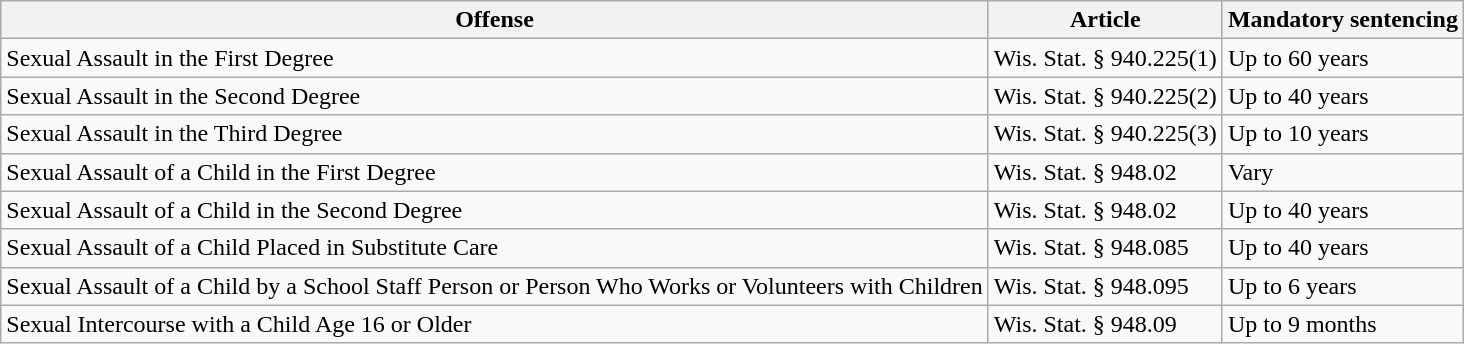<table class="wikitable">
<tr>
<th>Offense</th>
<th>Article</th>
<th>Mandatory sentencing</th>
</tr>
<tr>
<td>Sexual Assault in the First Degree</td>
<td>Wis. Stat. § 940.225(1)</td>
<td>Up to 60 years</td>
</tr>
<tr>
<td>Sexual Assault in the Second Degree</td>
<td>Wis. Stat. § 940.225(2)</td>
<td>Up to 40 years</td>
</tr>
<tr>
<td>Sexual Assault in the Third Degree</td>
<td>Wis. Stat. § 940.225(3)</td>
<td>Up to 10 years</td>
</tr>
<tr>
<td>Sexual Assault of a Child in the First Degree</td>
<td>Wis. Stat. § 948.02</td>
<td>Vary</td>
</tr>
<tr>
<td>Sexual Assault of a Child in the Second Degree</td>
<td>Wis. Stat. § 948.02</td>
<td>Up to 40 years</td>
</tr>
<tr>
<td>Sexual Assault of a Child Placed in Substitute Care</td>
<td>Wis. Stat. § 948.085</td>
<td>Up to 40 years</td>
</tr>
<tr>
<td>Sexual Assault of a Child by a School Staff Person or Person Who Works or Volunteers with Children</td>
<td>Wis. Stat. § 948.095</td>
<td>Up to 6 years</td>
</tr>
<tr>
<td>Sexual Intercourse with a Child Age 16 or Older</td>
<td>Wis. Stat. § 948.09</td>
<td>Up to 9 months</td>
</tr>
</table>
